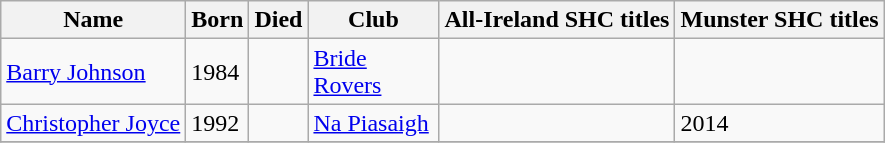<table align=top class="wikitable">
<tr>
<th>Name</th>
<th>Born</th>
<th>Died</th>
<th width=80>Club</th>
<th colspan=1>All-Ireland SHC titles</th>
<th colspan=1>Munster SHC titles</th>
</tr>
<tr>
<td><a href='#'>Barry Johnson</a></td>
<td>1984</td>
<td></td>
<td><a href='#'>Bride Rovers</a></td>
<td></td>
<td></td>
</tr>
<tr>
<td><a href='#'>Christopher Joyce</a></td>
<td>1992</td>
<td></td>
<td><a href='#'>Na Piasaigh</a></td>
<td></td>
<td>2014</td>
</tr>
<tr>
</tr>
</table>
